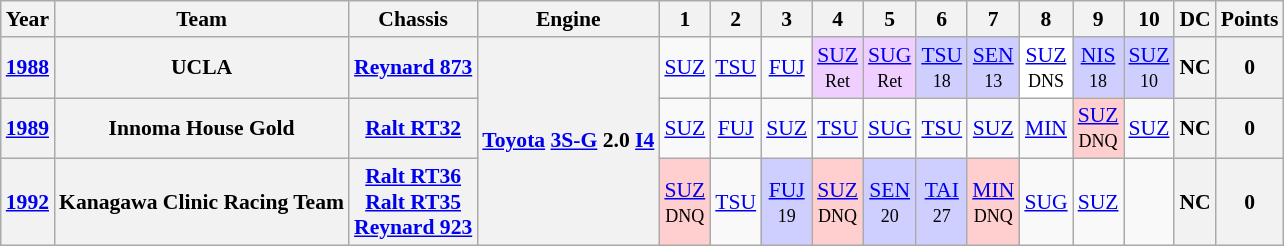<table class="wikitable" style="text-align:center; font-size:90%">
<tr>
<th>Year</th>
<th>Team</th>
<th>Chassis</th>
<th>Engine</th>
<th>1</th>
<th>2</th>
<th>3</th>
<th>4</th>
<th>5</th>
<th>6</th>
<th>7</th>
<th>8</th>
<th>9</th>
<th>10</th>
<th>DC</th>
<th>Points</th>
</tr>
<tr>
<th><a href='#'>1988</a></th>
<th>UCLA</th>
<th><a href='#'>Reynard 873</a></th>
<th rowspan="3"><a href='#'>Toyota</a> <a href='#'>3S-G</a> 2.0 <a href='#'>I4</a></th>
<td><a href='#'>SUZ</a></td>
<td><a href='#'>TSU</a></td>
<td><a href='#'>FUJ</a></td>
<td bgcolor="#EFCFFF"><a href='#'>SUZ</a><br><small>Ret</small></td>
<td bgcolor="#EFCFFF"><a href='#'>SUG</a><br><small>Ret</small></td>
<td bgcolor="#CFCFFF"><a href='#'>TSU</a><br><small>18</small></td>
<td bgcolor="#CFCFFF"><a href='#'>SEN</a><br><small>13</small></td>
<td bgcolor="#FFFFFF"><a href='#'>SUZ</a><br><small>DNS</small></td>
<td bgcolor="#CFCFFF"><a href='#'>NIS</a><br><small>18</small></td>
<td bgcolor="#CFCFFF"><a href='#'>SUZ</a><br><small>10</small></td>
<th>NC</th>
<th>0</th>
</tr>
<tr>
<th><a href='#'>1989</a></th>
<th>Innoma House Gold</th>
<th><a href='#'>Ralt RT32</a></th>
<td><a href='#'>SUZ</a></td>
<td><a href='#'>FUJ</a></td>
<td><a href='#'>SUZ</a></td>
<td><a href='#'>TSU</a></td>
<td><a href='#'>SUG</a></td>
<td><a href='#'>TSU</a></td>
<td><a href='#'>SUZ</a></td>
<td><a href='#'>MIN</a></td>
<td bgcolor="#FFCFCF"><a href='#'>SUZ</a><br><small>DNQ</small></td>
<td><a href='#'>SUZ</a></td>
<th>NC</th>
<th>0</th>
</tr>
<tr>
<th><a href='#'>1992</a></th>
<th>Kanagawa Clinic Racing Team</th>
<th><a href='#'>Ralt RT36</a><br><a href='#'>Ralt RT35</a><br><a href='#'>Reynard 923</a></th>
<td bgcolor="#FFCFCF"><a href='#'>SUZ</a><br><small>DNQ</small></td>
<td><a href='#'>TSU</a></td>
<td bgcolor="#CFCFFF"><a href='#'>FUJ</a><br><small>19</small></td>
<td bgcolor="#FFCFCF"><a href='#'>SUZ</a><br><small>DNQ</small></td>
<td bgcolor="#CFCFFF"><a href='#'>SEN</a><br><small>20</small></td>
<td bgcolor="#CFCFFF"><a href='#'>TAI</a><br><small>27</small></td>
<td bgcolor="#FFCFCF"><a href='#'>MIN</a><br><small>DNQ</small></td>
<td><a href='#'>SUG</a></td>
<td><a href='#'>SUZ</a></td>
<td></td>
<th>NC</th>
<th>0</th>
</tr>
</table>
